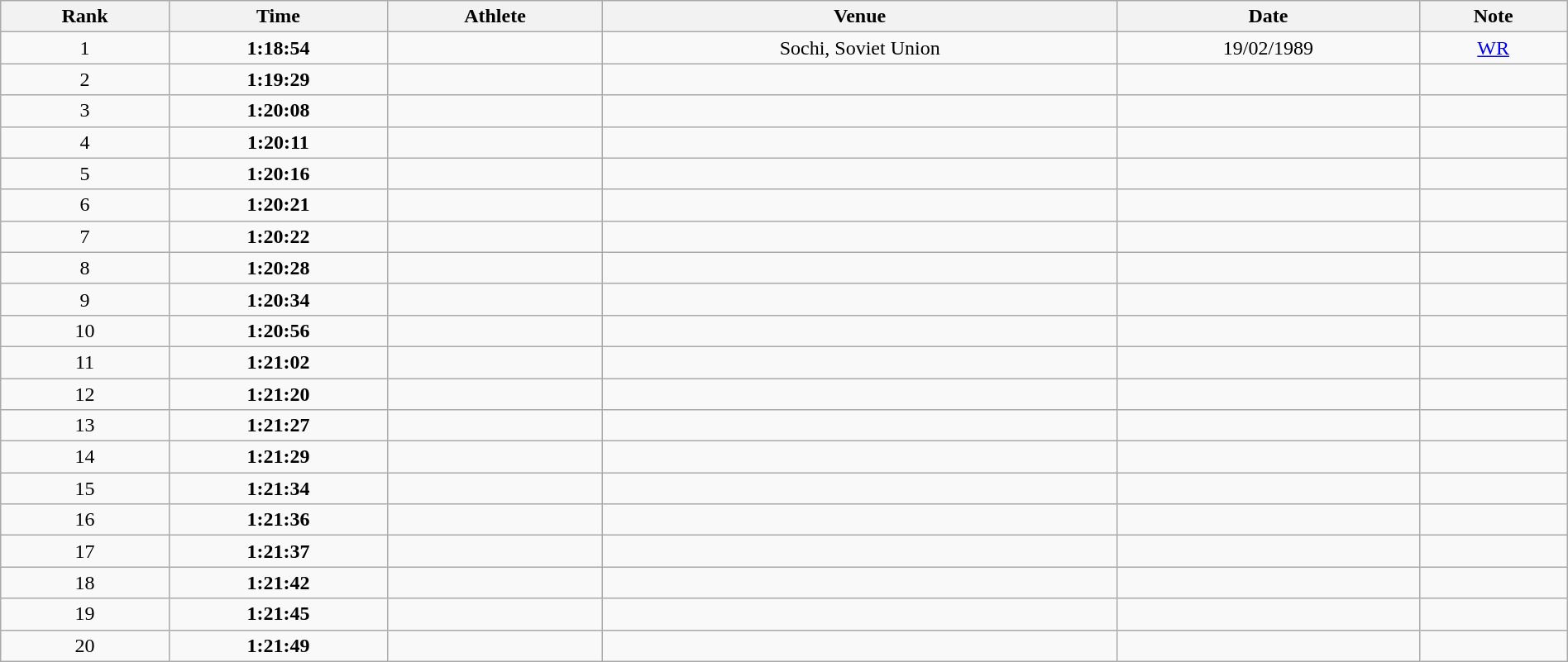<table class="wikitable" style="text-align:center; width:100%">
<tr>
<th>Rank</th>
<th>Time</th>
<th>Athlete</th>
<th>Venue</th>
<th>Date</th>
<th>Note</th>
</tr>
<tr>
<td>1</td>
<td><strong>1:18:54</strong></td>
<td align=left></td>
<td>Sochi, Soviet Union</td>
<td>19/02/1989</td>
<td><a href='#'>WR</a></td>
</tr>
<tr>
<td>2</td>
<td><strong>1:19:29</strong></td>
<td align=left></td>
<td></td>
<td></td>
<td></td>
</tr>
<tr>
<td>3</td>
<td><strong>1:20:08</strong></td>
<td align=left></td>
<td></td>
<td></td>
<td></td>
</tr>
<tr>
<td>4</td>
<td><strong>1:20:11</strong></td>
<td align=left></td>
<td></td>
<td></td>
<td></td>
</tr>
<tr>
<td>5</td>
<td><strong>1:20:16</strong></td>
<td align=left></td>
<td></td>
<td></td>
<td></td>
</tr>
<tr>
<td>6</td>
<td><strong>1:20:21</strong></td>
<td align=left></td>
<td></td>
<td></td>
<td></td>
</tr>
<tr>
<td>7</td>
<td><strong>1:20:22</strong></td>
<td align=left></td>
<td></td>
<td></td>
<td></td>
</tr>
<tr>
<td>8</td>
<td><strong>1:20:28</strong></td>
<td align=left></td>
<td></td>
<td></td>
<td></td>
</tr>
<tr>
<td>9</td>
<td><strong>1:20:34</strong></td>
<td align=left></td>
<td></td>
<td></td>
<td></td>
</tr>
<tr>
<td>10</td>
<td><strong>1:20:56</strong></td>
<td align=left></td>
<td></td>
<td></td>
<td></td>
</tr>
<tr>
<td>11</td>
<td><strong>1:21:02</strong></td>
<td align=left></td>
<td></td>
<td></td>
<td></td>
</tr>
<tr>
<td>12</td>
<td><strong>1:21:20</strong></td>
<td align=left></td>
<td></td>
<td></td>
<td></td>
</tr>
<tr>
<td>13</td>
<td><strong>1:21:27</strong></td>
<td align=left></td>
<td></td>
<td></td>
<td></td>
</tr>
<tr>
<td>14</td>
<td><strong>1:21:29</strong></td>
<td align=left></td>
<td></td>
<td></td>
<td></td>
</tr>
<tr>
<td>15</td>
<td><strong>1:21:34</strong></td>
<td align=left></td>
<td></td>
<td></td>
<td></td>
</tr>
<tr>
<td>16</td>
<td><strong>1:21:36</strong></td>
<td align=left></td>
<td></td>
<td></td>
<td></td>
</tr>
<tr>
<td>17</td>
<td><strong>1:21:37</strong></td>
<td align=left></td>
<td></td>
<td></td>
<td></td>
</tr>
<tr>
<td>18</td>
<td><strong>1:21:42</strong></td>
<td align=left></td>
<td></td>
<td></td>
<td></td>
</tr>
<tr>
<td>19</td>
<td><strong>1:21:45</strong></td>
<td align=left></td>
<td></td>
<td></td>
<td></td>
</tr>
<tr>
<td>20</td>
<td><strong>1:21:49</strong></td>
<td align=left></td>
<td></td>
<td></td>
<td></td>
</tr>
</table>
